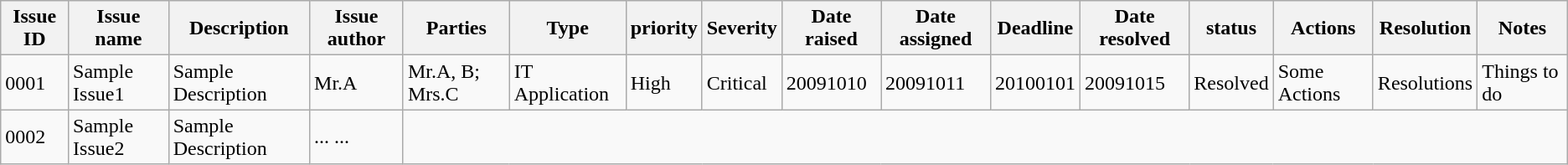<table class="wikitable" border="1">
<tr>
<th>Issue ID</th>
<th>Issue name</th>
<th>Description</th>
<th>Issue author</th>
<th>Parties</th>
<th>Type</th>
<th>priority</th>
<th>Severity</th>
<th>Date raised</th>
<th>Date assigned</th>
<th>Deadline</th>
<th>Date resolved</th>
<th>status</th>
<th>Actions</th>
<th>Resolution</th>
<th>Notes</th>
</tr>
<tr>
<td>0001</td>
<td>Sample Issue1</td>
<td>Sample Description</td>
<td>Mr.A</td>
<td>Mr.A, B; Mrs.C</td>
<td>IT Application</td>
<td>High</td>
<td>Critical</td>
<td>20091010</td>
<td>20091011</td>
<td>20100101</td>
<td>20091015</td>
<td>Resolved</td>
<td>Some Actions</td>
<td>Resolutions</td>
<td>Things to do</td>
</tr>
<tr>
<td>0002</td>
<td>Sample Issue2</td>
<td>Sample Description</td>
<td>... ...</td>
</tr>
</table>
